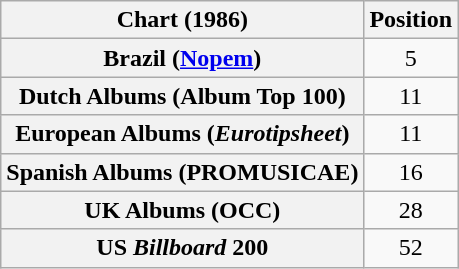<table class="wikitable sortable plainrowheaders" style="text-align:center;">
<tr>
<th scope="column">Chart (1986)</th>
<th scope="column">Position</th>
</tr>
<tr>
<th scope="row">Brazil (<a href='#'>Nopem</a>)</th>
<td>5</td>
</tr>
<tr>
<th scope="row">Dutch Albums (Album Top 100)</th>
<td>11</td>
</tr>
<tr>
<th scope="row">European Albums (<em>Eurotipsheet</em>)</th>
<td>11</td>
</tr>
<tr>
<th scope="row">Spanish Albums (PROMUSICAE)</th>
<td>16</td>
</tr>
<tr>
<th scope="row">UK Albums (OCC)</th>
<td>28</td>
</tr>
<tr>
<th scope="row">US <em>Billboard</em> 200</th>
<td>52</td>
</tr>
</table>
